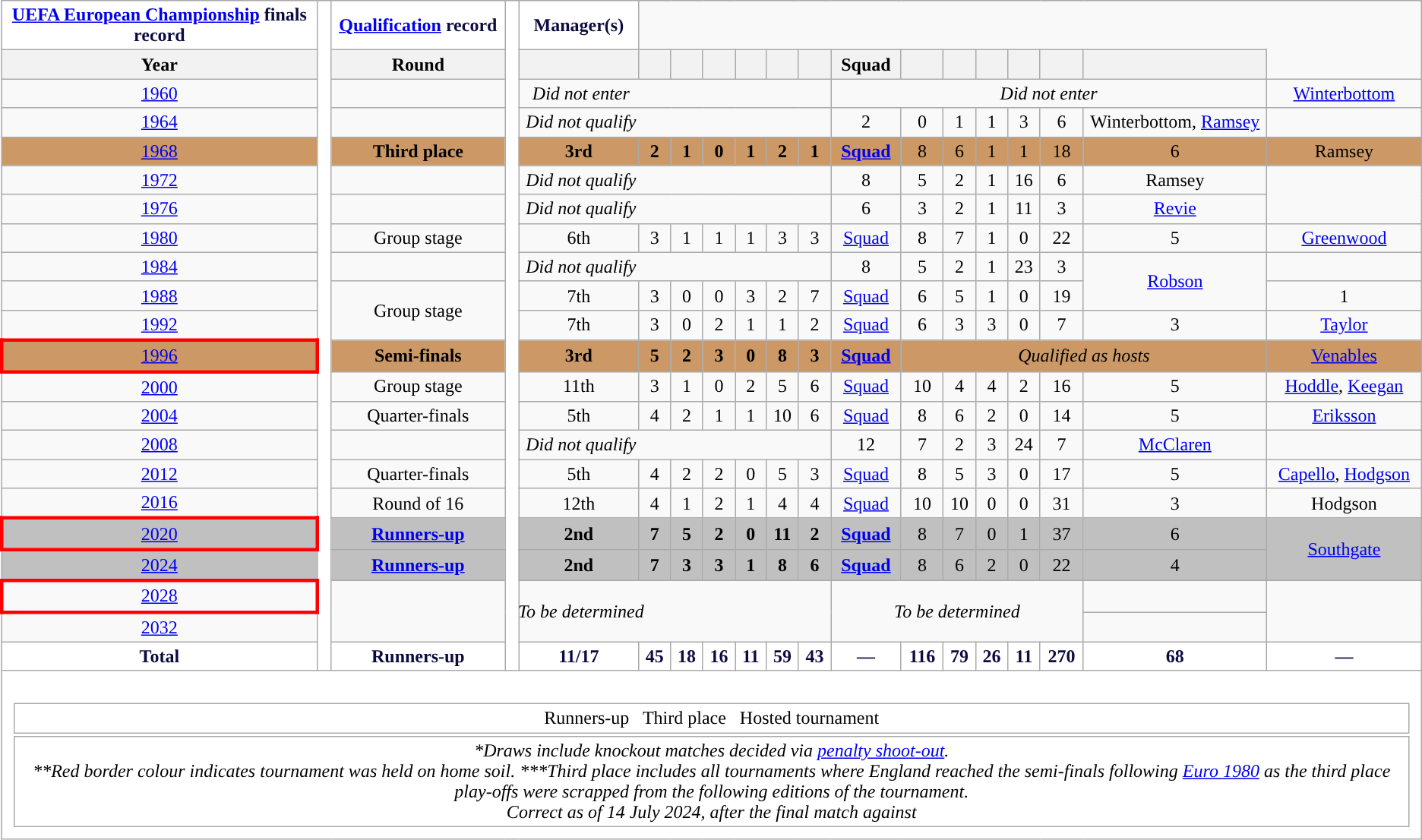<table class="wikitable" style="text-align:center;">
<tr>
<th style="background:white; color:#0B0B3F; "><a href='#'>UEFA European Championship</a> finals record</th>
<th style="width:1%;background:white" rowspan="22"></th>
<th style="background:white; color:#0B0B3F; "><a href='#'>Qualification</a> record</th>
<th style="width:1%;background:white" rowspan="22"></th>
<th style="background:white; color:#0B0B3F; ">Manager(s)</th>
</tr>
<tr>
<th scope="col">Year</th>
<th scope="col">Round</th>
<th scope="col"></th>
<th scope="col"></th>
<th scope="col"></th>
<th scope="col"></th>
<th scope="col"></th>
<th scope="col"></th>
<th scope="col"></th>
<th scope="col">Squad</th>
<th scope="col"></th>
<th scope="col"></th>
<th scope="col"></th>
<th scope="col"></th>
<th scope="col"></th>
<th scope="col"></th>
</tr>
<tr>
<td scope="row"> <a href='#'>1960</a></td>
<td colspan=9><em>Did not enter</em></td>
<td colspan=7><em>Did not enter</em></td>
<td><a href='#'>Winterbottom</a></td>
</tr>
<tr>
<td scope="row"> <a href='#'>1964</a></td>
<td colspan=9><em>Did not qualify</em></td>
<td>2</td>
<td>0</td>
<td>1</td>
<td>1</td>
<td>3</td>
<td>6</td>
<td>Winterbottom, <a href='#'>Ramsey</a></td>
</tr>
<tr style="background:#c96">
<td> <a href='#'>1968</a></td>
<td><strong>Third place</strong></td>
<td><strong>3rd</strong></td>
<td><strong>2</strong></td>
<td><strong>1</strong></td>
<td><strong>0</strong></td>
<td><strong>1</strong></td>
<td><strong>2</strong></td>
<td><strong>1</strong></td>
<td><strong><a href='#'>Squad</a></strong></td>
<td>8</td>
<td>6</td>
<td>1</td>
<td>1</td>
<td>18</td>
<td>6</td>
<td>Ramsey</td>
</tr>
<tr>
<td scope="row"> <a href='#'>1972</a></td>
<td Colspan=9><em>Did not qualify</em></td>
<td>8</td>
<td>5</td>
<td>2</td>
<td>1</td>
<td>16</td>
<td>6</td>
<td>Ramsey</td>
</tr>
<tr>
<td scope="row"> <a href='#'>1976</a></td>
<td Colspan=9><em>Did not qualify</em></td>
<td>6</td>
<td>3</td>
<td>2</td>
<td>1</td>
<td>11</td>
<td>3</td>
<td><a href='#'>Revie</a></td>
</tr>
<tr>
<td scope="row"> <a href='#'>1980</a></td>
<td>Group stage</td>
<td>6th</td>
<td>3</td>
<td>1</td>
<td>1</td>
<td>1</td>
<td>3</td>
<td>3</td>
<td><a href='#'>Squad</a></td>
<td>8</td>
<td>7</td>
<td>1</td>
<td>0</td>
<td>22</td>
<td>5</td>
<td><a href='#'>Greenwood</a></td>
</tr>
<tr>
<td scope="row"> <a href='#'>1984</a></td>
<td colspan=9><em>Did not qualify</em></td>
<td>8</td>
<td>5</td>
<td>2</td>
<td>1</td>
<td>23</td>
<td>3</td>
<td rowspan=2><a href='#'>Robson</a></td>
</tr>
<tr>
<td scope="row"> <a href='#'>1988</a></td>
<td rowspan=2>Group stage</td>
<td>7th</td>
<td>3</td>
<td>0</td>
<td>0</td>
<td>3</td>
<td>2</td>
<td>7</td>
<td><a href='#'>Squad</a></td>
<td>6</td>
<td>5</td>
<td>1</td>
<td>0</td>
<td>19</td>
<td>1</td>
</tr>
<tr>
<td scope="row"> <a href='#'>1992</a></td>
<td>7th</td>
<td>3</td>
<td>0</td>
<td>2</td>
<td>1</td>
<td>1</td>
<td>2</td>
<td><a href='#'>Squad</a></td>
<td>6</td>
<td>3</td>
<td>3</td>
<td>0</td>
<td>7</td>
<td>3</td>
<td><a href='#'>Taylor</a></td>
</tr>
<tr style="background:#c96">
<td style="border: 3px solid red" scope="row"> <a href='#'>1996</a></td>
<td><strong>Semi-finals</strong></td>
<td><strong>3rd</strong></td>
<td><strong>5</strong></td>
<td><strong>2</strong></td>
<td><strong>3</strong></td>
<td><strong>0</strong></td>
<td><strong>8</strong></td>
<td><strong>3</strong></td>
<td><strong><a href='#'>Squad</a></strong></td>
<td colspan=6><em>Qualified as hosts</em></td>
<td><a href='#'>Venables</a></td>
</tr>
<tr>
<td scope="row">  <a href='#'>2000</a></td>
<td>Group stage</td>
<td>11th</td>
<td>3</td>
<td>1</td>
<td>0</td>
<td>2</td>
<td>5</td>
<td>6</td>
<td><a href='#'>Squad</a></td>
<td>10</td>
<td>4</td>
<td>4</td>
<td>2</td>
<td>16</td>
<td>5</td>
<td><a href='#'>Hoddle</a>, <a href='#'>Keegan</a></td>
</tr>
<tr>
<td scope="row"> <a href='#'>2004</a></td>
<td>Quarter-finals</td>
<td>5th</td>
<td>4</td>
<td>2</td>
<td>1</td>
<td>1</td>
<td>10</td>
<td>6</td>
<td><a href='#'>Squad</a></td>
<td>8</td>
<td>6</td>
<td>2</td>
<td>0</td>
<td>14</td>
<td>5</td>
<td><a href='#'>Eriksson</a></td>
</tr>
<tr>
<td scope="row">  <a href='#'>2008</a></td>
<td colspan=9><em>Did not qualify</em></td>
<td>12</td>
<td>7</td>
<td>2</td>
<td>3</td>
<td>24</td>
<td>7</td>
<td><a href='#'>McClaren</a></td>
</tr>
<tr>
<td scope="row">  <a href='#'>2012</a></td>
<td>Quarter-finals</td>
<td>5th</td>
<td>4</td>
<td>2</td>
<td>2</td>
<td>0</td>
<td>5</td>
<td>3</td>
<td><a href='#'>Squad</a></td>
<td>8</td>
<td>5</td>
<td>3</td>
<td>0</td>
<td>17</td>
<td>5</td>
<td><a href='#'>Capello</a>, <a href='#'>Hodgson</a></td>
</tr>
<tr>
<td scope="row"> <a href='#'>2016</a></td>
<td>Round of 16</td>
<td>12th</td>
<td>4</td>
<td>1</td>
<td>2</td>
<td>1</td>
<td>4</td>
<td>4</td>
<td><a href='#'>Squad</a></td>
<td>10</td>
<td>10</td>
<td>0</td>
<td>0</td>
<td>31</td>
<td>3</td>
<td>Hodgson</td>
</tr>
<tr style="background:silver">
<td style="border: 3px solid red"> <a href='#'>2020</a></td>
<td><strong><a href='#'>Runners-up</a></strong></td>
<td><strong>2nd</strong></td>
<td><strong>7</strong></td>
<td><strong>5</strong></td>
<td><strong>2</strong></td>
<td><strong>0</strong></td>
<td><strong>11</strong></td>
<td><strong>2</strong></td>
<td><strong><a href='#'>Squad</a></strong></td>
<td>8</td>
<td>7</td>
<td>0</td>
<td>1</td>
<td>37</td>
<td>6</td>
<td rowspan="2"><a href='#'>Southgate</a></td>
</tr>
<tr style="background:silver">
<td scope="row"> <a href='#'>2024</a></td>
<td><strong><a href='#'>Runners-up</a></strong></td>
<td><strong>2nd</strong></td>
<td><strong>7</strong></td>
<td><strong>3</strong></td>
<td><strong>3</strong></td>
<td><strong>1</strong></td>
<td><strong>8</strong></td>
<td><strong>6</strong></td>
<td><strong><a href='#'>Squad</a></strong></td>
<td>8</td>
<td>6</td>
<td>2</td>
<td>0</td>
<td>22</td>
<td>4</td>
</tr>
<tr>
<td style="border: 3px solid red">  <a href='#'>2028</a></td>
<td colspan=9 rowspan=2><em>To be determined</em></td>
<td colspan=6 rowspan=2><em>To be determined</em></td>
<td></td>
</tr>
<tr>
<td>  <a href='#'>2032</a></td>
<td></td>
</tr>
<tr>
<th style="background:white; color:#0B0B3F; ">Total</th>
<th style="background:white; color:#0B0B3F; ">Runners-up</th>
<th style="background:white; color:#0B0B3F; ">11/17</th>
<th style="background:white; color:#0B0B3F; ">45</th>
<th style="background:white; color:#0B0B3F; ">18</th>
<th style="background:white; color:#0B0B3F; ">16</th>
<th style="background:white; color:#0B0B3F; ">11</th>
<th style="background:white; color:#0B0B3F; ">59</th>
<th style="background:white; color:#0B0B3F; ">43</th>
<th style="background:white; color:#0B0B3F; ">—</th>
<th style="background:white; color:#0B0B3F; ">116</th>
<th style="background:white; color:#0B0B3F; ">79</th>
<th style="background:white; color:#0B0B3F; ">26</th>
<th style="background:white; color:#0B0B3F; ">11</th>
<th style="background:white; color:#0B0B3F; ">270</th>
<th style="background:white; color:#0B0B3F; ">68</th>
<th style="background:white; color:#0B0B3F; ">—</th>
</tr>
<tr>
<td colspan="99" style="background:white;padding:.5em"><br><table>
<tr>
<td> Runners-up   Third place   Hosted tournament</td>
</tr>
<tr>
<td><em>*Draws include knockout matches decided via <a href='#'>penalty shoot-out</a>.</em><br><em>**Red border colour indicates tournament was held on home soil.</em>
<em>***Third place includes all tournaments where England reached the semi-finals following <a href='#'>Euro 1980</a> as the third place play-offs were scrapped from the following editions of the tournament.</em><br><em>Correct as of 14 July 2024, after the final match against </em></td>
</tr>
</table>
</td>
</tr>
</table>
